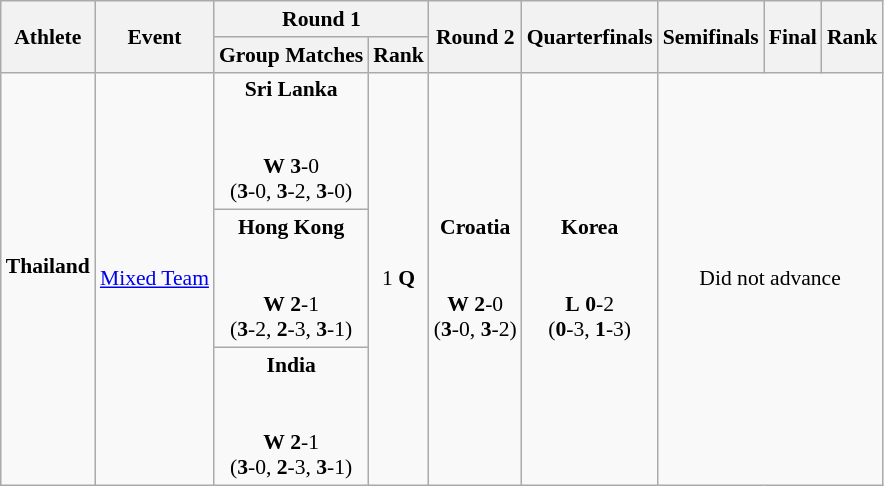<table class="wikitable" border="1" style="font-size:90%">
<tr>
<th rowspan=2>Athlete</th>
<th rowspan=2>Event</th>
<th colspan=2>Round 1</th>
<th rowspan=2>Round 2</th>
<th rowspan=2>Quarterfinals</th>
<th rowspan=2>Semifinals</th>
<th rowspan=2>Final</th>
<th rowspan=2>Rank</th>
</tr>
<tr>
<th>Group Matches</th>
<th>Rank</th>
</tr>
<tr>
<td rowspan=3><strong>Thailand</strong><br><br></td>
<td rowspan=3><a href='#'>Mixed Team</a></td>
<td align=center><strong>Sri Lanka</strong><br><br><br> <strong>W</strong> <strong>3</strong>-0 <br> (<strong>3</strong>-0, <strong>3</strong>-2, <strong>3</strong>-0)</td>
<td rowspan=3 align=center>1 <strong>Q</strong></td>
<td align=center rowspan=3><strong>Croatia</strong><br><br><br> <strong>W</strong> <strong>2</strong>-0 <br> (<strong>3</strong>-0, <strong>3</strong>-2)</td>
<td align=center rowspan=3><strong>Korea</strong><br><br><br> <strong>L</strong> <strong>0</strong>-2 <br> (<strong>0</strong>-3, <strong>1</strong>-3)</td>
<td rowspan=3 colspan=3 align=center>Did not advance</td>
</tr>
<tr>
<td align=center><strong>Hong Kong</strong><br><br><br> <strong>W</strong> <strong>2</strong>-1 <br> (<strong>3</strong>-2, <strong>2</strong>-3, <strong>3</strong>-1)</td>
</tr>
<tr>
<td align=center><strong>India</strong><br><br><br> <strong>W</strong> <strong>2</strong>-1 <br> (<strong>3</strong>-0, <strong>2</strong>-3, <strong>3</strong>-1)</td>
</tr>
</table>
